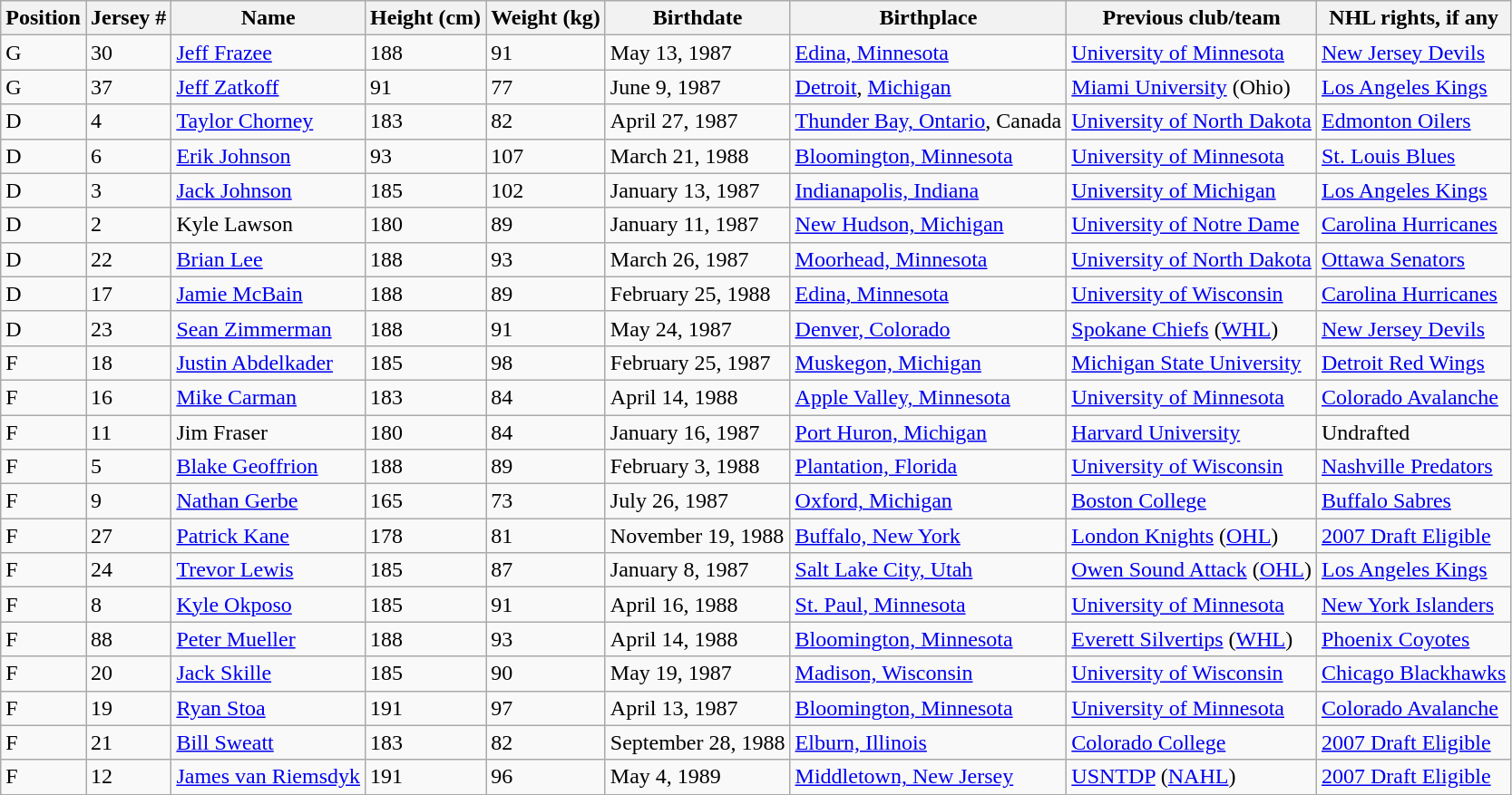<table class="wikitable sortable">
<tr>
<th>Position</th>
<th>Jersey #</th>
<th>Name</th>
<th>Height (cm)</th>
<th>Weight (kg)</th>
<th>Birthdate</th>
<th>Birthplace</th>
<th>Previous club/team</th>
<th>NHL rights, if any</th>
</tr>
<tr>
<td>G</td>
<td>30</td>
<td><a href='#'>Jeff Frazee</a></td>
<td>188</td>
<td>91</td>
<td>May 13, 1987</td>
<td><a href='#'>Edina, Minnesota</a></td>
<td><a href='#'>University of Minnesota</a></td>
<td><a href='#'>New Jersey Devils</a></td>
</tr>
<tr>
<td>G</td>
<td>37</td>
<td><a href='#'>Jeff Zatkoff</a></td>
<td>91</td>
<td>77</td>
<td>June 9, 1987</td>
<td><a href='#'>Detroit</a>, <a href='#'>Michigan</a></td>
<td><a href='#'>Miami University</a> (Ohio)</td>
<td><a href='#'>Los Angeles Kings</a></td>
</tr>
<tr>
<td>D</td>
<td>4</td>
<td><a href='#'>Taylor Chorney</a></td>
<td>183</td>
<td>82</td>
<td>April 27, 1987</td>
<td><a href='#'>Thunder Bay, Ontario</a>, Canada</td>
<td><a href='#'>University of North Dakota</a></td>
<td><a href='#'>Edmonton Oilers</a></td>
</tr>
<tr>
<td>D</td>
<td>6</td>
<td><a href='#'>Erik Johnson</a></td>
<td>93</td>
<td>107</td>
<td>March 21, 1988</td>
<td><a href='#'>Bloomington, Minnesota</a></td>
<td><a href='#'>University of Minnesota</a></td>
<td><a href='#'>St. Louis Blues</a></td>
</tr>
<tr>
<td>D</td>
<td>3</td>
<td><a href='#'>Jack Johnson</a></td>
<td>185</td>
<td>102</td>
<td>January 13, 1987</td>
<td><a href='#'>Indianapolis, Indiana</a></td>
<td><a href='#'>University of Michigan</a></td>
<td><a href='#'>Los Angeles Kings</a></td>
</tr>
<tr>
<td>D</td>
<td>2</td>
<td>Kyle Lawson</td>
<td>180</td>
<td>89</td>
<td>January 11, 1987</td>
<td><a href='#'>New Hudson, Michigan</a></td>
<td><a href='#'>University of Notre Dame</a></td>
<td><a href='#'>Carolina Hurricanes</a></td>
</tr>
<tr>
<td>D</td>
<td>22</td>
<td><a href='#'>Brian Lee</a></td>
<td>188</td>
<td>93</td>
<td>March 26, 1987</td>
<td><a href='#'>Moorhead, Minnesota</a></td>
<td><a href='#'>University of North Dakota</a></td>
<td><a href='#'>Ottawa Senators</a></td>
</tr>
<tr>
<td>D</td>
<td>17</td>
<td><a href='#'>Jamie McBain</a></td>
<td>188</td>
<td>89</td>
<td>February 25, 1988</td>
<td><a href='#'>Edina, Minnesota</a></td>
<td><a href='#'>University of Wisconsin</a></td>
<td><a href='#'>Carolina Hurricanes</a></td>
</tr>
<tr>
<td>D</td>
<td>23</td>
<td><a href='#'>Sean Zimmerman</a></td>
<td>188</td>
<td>91</td>
<td>May 24, 1987</td>
<td><a href='#'>Denver, Colorado</a></td>
<td><a href='#'>Spokane Chiefs</a> (<a href='#'>WHL</a>)</td>
<td><a href='#'>New Jersey Devils</a></td>
</tr>
<tr>
<td>F</td>
<td>18</td>
<td><a href='#'>Justin Abdelkader</a></td>
<td>185</td>
<td>98</td>
<td>February 25, 1987</td>
<td><a href='#'>Muskegon, Michigan</a></td>
<td><a href='#'>Michigan State University</a></td>
<td><a href='#'>Detroit Red Wings</a></td>
</tr>
<tr>
<td>F</td>
<td>16</td>
<td><a href='#'>Mike Carman</a></td>
<td>183</td>
<td>84</td>
<td>April 14, 1988</td>
<td><a href='#'>Apple Valley, Minnesota</a></td>
<td><a href='#'>University of Minnesota</a></td>
<td><a href='#'>Colorado Avalanche</a></td>
</tr>
<tr>
<td>F</td>
<td>11</td>
<td>Jim Fraser</td>
<td>180</td>
<td>84</td>
<td>January 16, 1987</td>
<td><a href='#'>Port Huron, Michigan</a></td>
<td><a href='#'>Harvard University</a></td>
<td>Undrafted</td>
</tr>
<tr>
<td>F</td>
<td>5</td>
<td><a href='#'>Blake Geoffrion</a></td>
<td>188</td>
<td>89</td>
<td>February 3, 1988</td>
<td><a href='#'>Plantation, Florida</a></td>
<td><a href='#'>University of Wisconsin</a></td>
<td><a href='#'>Nashville Predators</a></td>
</tr>
<tr>
<td>F</td>
<td>9</td>
<td><a href='#'>Nathan Gerbe</a></td>
<td>165</td>
<td>73</td>
<td>July 26, 1987</td>
<td><a href='#'>Oxford, Michigan</a></td>
<td><a href='#'>Boston College</a></td>
<td><a href='#'>Buffalo Sabres</a></td>
</tr>
<tr>
<td>F</td>
<td>27</td>
<td><a href='#'>Patrick Kane</a></td>
<td>178</td>
<td>81</td>
<td>November 19, 1988</td>
<td><a href='#'>Buffalo, New York</a></td>
<td><a href='#'>London Knights</a> (<a href='#'>OHL</a>)</td>
<td><a href='#'>2007 Draft Eligible</a></td>
</tr>
<tr>
<td>F</td>
<td>24</td>
<td><a href='#'>Trevor Lewis</a></td>
<td>185</td>
<td>87</td>
<td>January 8, 1987</td>
<td><a href='#'>Salt Lake City, Utah</a></td>
<td><a href='#'>Owen Sound Attack</a> (<a href='#'>OHL</a>)</td>
<td><a href='#'>Los Angeles Kings</a></td>
</tr>
<tr>
<td>F</td>
<td>8</td>
<td><a href='#'>Kyle Okposo</a></td>
<td>185</td>
<td>91</td>
<td>April 16, 1988</td>
<td><a href='#'>St. Paul, Minnesota</a></td>
<td><a href='#'>University of Minnesota</a></td>
<td><a href='#'>New York Islanders</a></td>
</tr>
<tr>
<td>F</td>
<td>88</td>
<td><a href='#'>Peter Mueller</a></td>
<td>188</td>
<td>93</td>
<td>April 14, 1988</td>
<td><a href='#'>Bloomington, Minnesota</a></td>
<td><a href='#'>Everett Silvertips</a> (<a href='#'>WHL</a>)</td>
<td><a href='#'>Phoenix Coyotes</a></td>
</tr>
<tr>
<td>F</td>
<td>20</td>
<td><a href='#'>Jack Skille</a></td>
<td>185</td>
<td>90</td>
<td>May 19, 1987</td>
<td><a href='#'>Madison, Wisconsin</a></td>
<td><a href='#'>University of Wisconsin</a></td>
<td><a href='#'>Chicago Blackhawks</a></td>
</tr>
<tr>
<td>F</td>
<td>19</td>
<td><a href='#'>Ryan Stoa</a></td>
<td>191</td>
<td>97</td>
<td>April 13, 1987</td>
<td><a href='#'>Bloomington, Minnesota</a></td>
<td><a href='#'>University of Minnesota</a></td>
<td><a href='#'>Colorado Avalanche</a></td>
</tr>
<tr>
<td>F</td>
<td>21</td>
<td><a href='#'>Bill Sweatt</a></td>
<td>183</td>
<td>82</td>
<td>September 28, 1988</td>
<td><a href='#'>Elburn, Illinois</a></td>
<td><a href='#'>Colorado College</a></td>
<td><a href='#'>2007 Draft Eligible</a></td>
</tr>
<tr>
<td>F</td>
<td>12</td>
<td><a href='#'>James van Riemsdyk</a></td>
<td>191</td>
<td>96</td>
<td>May 4, 1989</td>
<td><a href='#'>Middletown, New Jersey</a></td>
<td><a href='#'>USNTDP</a> (<a href='#'>NAHL</a>)</td>
<td><a href='#'>2007 Draft Eligible</a></td>
</tr>
<tr>
</tr>
</table>
